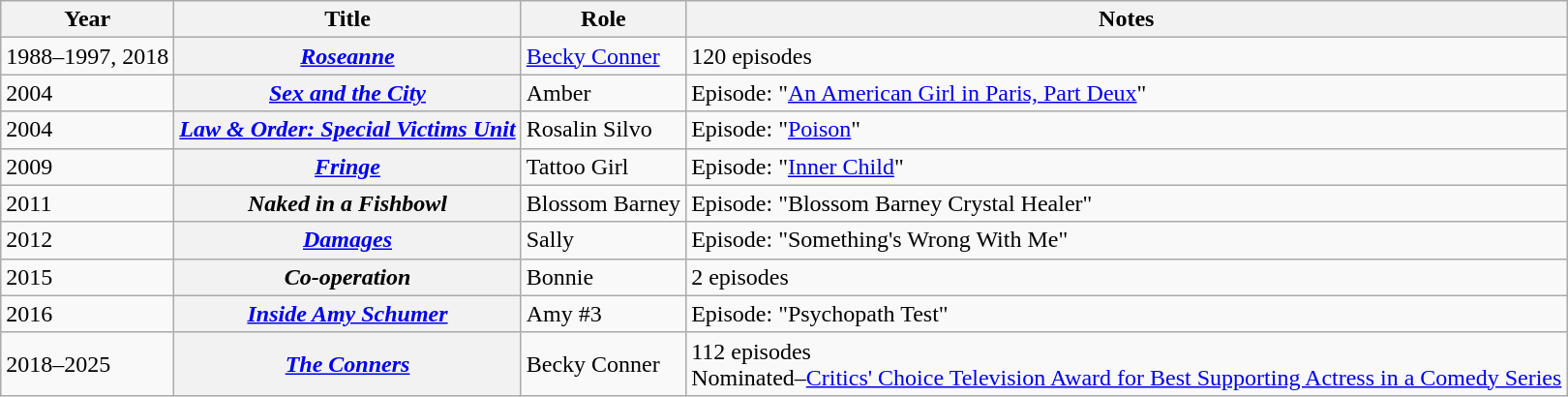<table class = "wikitable sortable plainrowheaders">
<tr>
<th scope="col">Year</th>
<th scope="col">Title</th>
<th scope="col">Role</th>
<th scope="col" class = "unsortable">Notes</th>
</tr>
<tr>
<td>1988–1997, 2018</td>
<th scope="row"><em><a href='#'>Roseanne</a></em></th>
<td><a href='#'>Becky Conner</a></td>
<td>120 episodes</td>
</tr>
<tr>
<td>2004</td>
<th scope="row"><em><a href='#'>Sex and the City</a></em></th>
<td>Amber</td>
<td>Episode: "<a href='#'>An American Girl in Paris, Part Deux</a>"</td>
</tr>
<tr>
<td>2004</td>
<th scope="row"><em><a href='#'>Law & Order: Special Victims Unit</a></em></th>
<td>Rosalin Silvo</td>
<td>Episode: "<a href='#'>Poison</a>"</td>
</tr>
<tr>
<td>2009</td>
<th scope="row"><em><a href='#'>Fringe</a></em></th>
<td>Tattoo Girl</td>
<td>Episode: "<a href='#'>Inner Child</a>"</td>
</tr>
<tr>
<td>2011</td>
<th scope="row"><em>Naked in a Fishbowl</em></th>
<td>Blossom Barney</td>
<td>Episode: "Blossom Barney Crystal Healer"</td>
</tr>
<tr>
<td>2012</td>
<th scope="row"><em><a href='#'>Damages</a></em></th>
<td>Sally</td>
<td>Episode: "Something's Wrong With Me"</td>
</tr>
<tr>
<td>2015</td>
<th scope="row"><em>Co-operation</em></th>
<td>Bonnie</td>
<td>2 episodes</td>
</tr>
<tr>
<td>2016</td>
<th scope="row"><em><a href='#'>Inside Amy Schumer</a></em></th>
<td>Amy #3</td>
<td>Episode: "Psychopath Test"</td>
</tr>
<tr>
<td>2018–2025</td>
<th scope="row"><em><a href='#'>The Conners</a></em></th>
<td>Becky Conner</td>
<td>112 episodes<br>Nominated–<a href='#'>Critics' Choice Television Award for Best Supporting Actress in a Comedy Series</a></td>
</tr>
</table>
